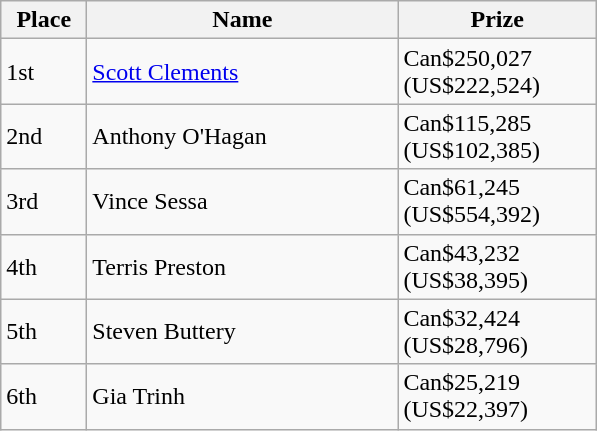<table class="wikitable">
<tr>
<th width="50">Place</th>
<th width="200">Name</th>
<th width="125">Prize</th>
</tr>
<tr>
<td>1st</td>
<td><a href='#'>Scott Clements</a></td>
<td>Can$250,027 (US$222,524)</td>
</tr>
<tr>
<td>2nd</td>
<td>Anthony O'Hagan</td>
<td>Can$115,285 (US$102,385)</td>
</tr>
<tr>
<td>3rd</td>
<td>Vince Sessa</td>
<td>Can$61,245 (US$554,392)</td>
</tr>
<tr>
<td>4th</td>
<td>Terris Preston</td>
<td>Can$43,232 (US$38,395)</td>
</tr>
<tr>
<td>5th</td>
<td>Steven Buttery</td>
<td>Can$32,424 (US$28,796)</td>
</tr>
<tr>
<td>6th</td>
<td>Gia Trinh</td>
<td>Can$25,219 (US$22,397)</td>
</tr>
</table>
